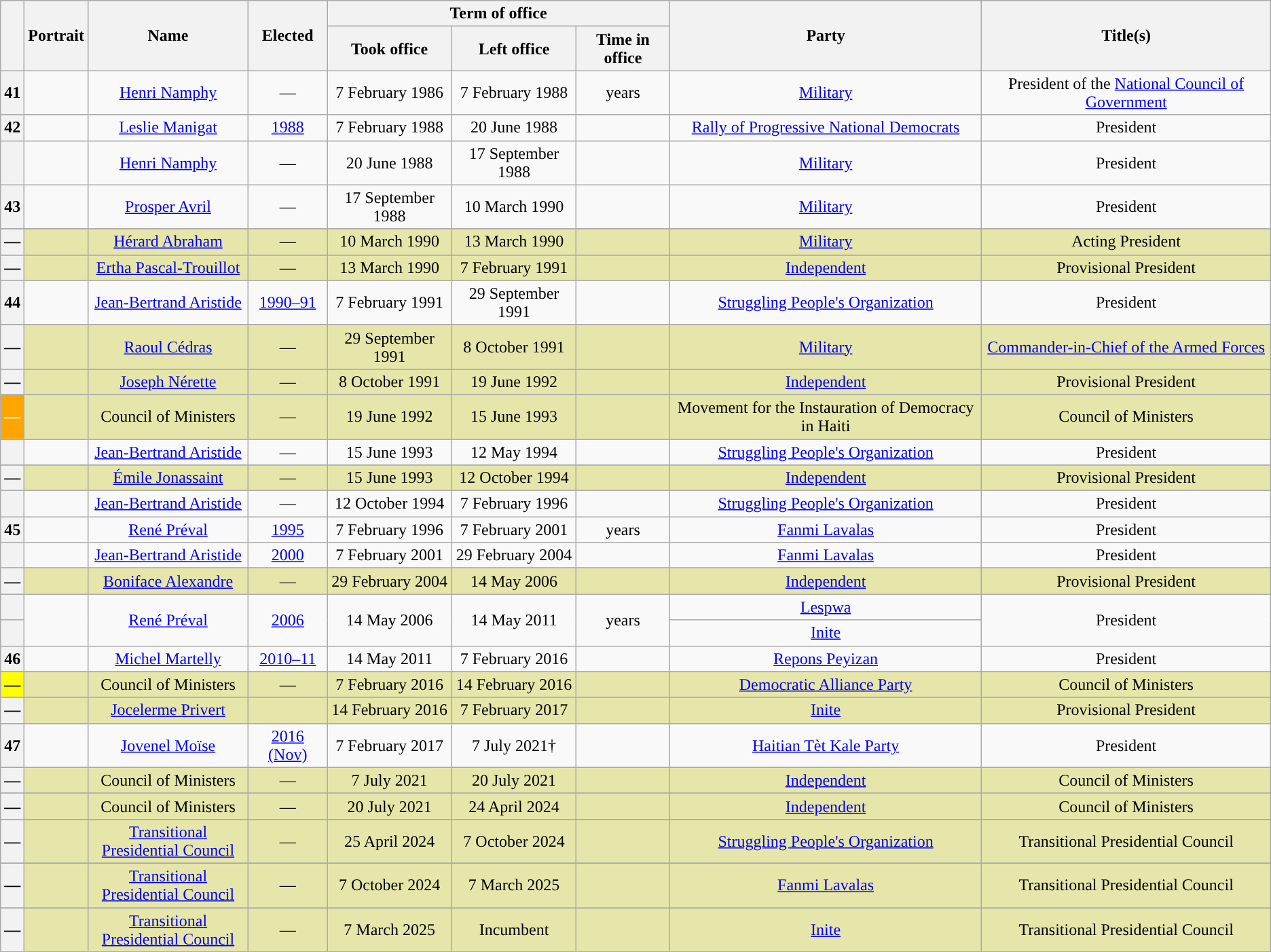<table class="wikitable" style="text-align:center">
<tr>
<th rowspan="2"></th>
<th rowspan="2">Portrait</th>
<th rowspan="2" width="150">Name<br></th>
<th rowspan="2">Elected</th>
<th colspan="3">Term of office</th>
<th rowspan="2">Party</th>
<th rowspan="2">Title(s)</th>
</tr>
<tr>
<th>Took office</th>
<th>Left office</th>
<th>Time in office</th>
</tr>
<tr>
<th style="background:">41</th>
<td></td>
<td><a href='#'>Henri Namphy</a><br></td>
<td>—</td>
<td>7 February 1986</td>
<td>7 February 1988</td>
<td> years</td>
<td><a href='#'>Military</a></td>
<td>President of the <a href='#'>National Council of Government</a></td>
</tr>
<tr>
<th style="background:">42</th>
<td></td>
<td><a href='#'>Leslie Manigat</a><br></td>
<td><a href='#'>1988</a></td>
<td>7 February 1988</td>
<td>20 June 1988<br></td>
<td></td>
<td><a href='#'>Rally of Progressive National Democrats</a></td>
<td>President</td>
</tr>
<tr>
<th style="background:"></th>
<td></td>
<td><a href='#'>Henri Namphy</a><br></td>
<td>—</td>
<td>20 June 1988</td>
<td>17 September 1988<br></td>
<td></td>
<td><a href='#'>Military</a></td>
<td>President</td>
</tr>
<tr>
<th style="background:">43</th>
<td></td>
<td><a href='#'>Prosper Avril</a><br></td>
<td>—</td>
<td>17 September 1988</td>
<td>10 March 1990</td>
<td></td>
<td><a href='#'>Military</a></td>
<td>President</td>
</tr>
<tr>
</tr>
<tr style="background:#E6E6AA">
<th style="background:">—</th>
<td></td>
<td><a href='#'>Hérard Abraham</a><br></td>
<td>—</td>
<td>10 March 1990</td>
<td>13 March 1990</td>
<td></td>
<td><a href='#'>Military</a></td>
<td>Acting President</td>
</tr>
<tr>
</tr>
<tr style="background:#E6E6AA">
<th style="background:">—</th>
<td></td>
<td><a href='#'>Ertha Pascal-Trouillot</a><br></td>
<td>—</td>
<td>13 March 1990</td>
<td>7 February 1991</td>
<td></td>
<td><a href='#'>Independent</a></td>
<td>Provisional President</td>
</tr>
<tr>
<th style="background:">44</th>
<td></td>
<td><a href='#'>Jean-Bertrand Aristide</a><br></td>
<td><a href='#'>1990–91</a></td>
<td>7 February 1991</td>
<td>29 September 1991<br></td>
<td></td>
<td><a href='#'>Struggling People's Organization</a></td>
<td>President</td>
</tr>
<tr>
</tr>
<tr style="background:#E6E6AA">
<th style="background:">—</th>
<td></td>
<td><a href='#'>Raoul Cédras</a><br></td>
<td>—</td>
<td>29 September 1991</td>
<td>8 October 1991</td>
<td></td>
<td><a href='#'>Military</a></td>
<td><a href='#'>Commander-in-Chief of the Armed Forces</a></td>
</tr>
<tr>
</tr>
<tr style="background:#E6E6AA">
<th style="background:">—</th>
<td></td>
<td><a href='#'>Joseph Nérette</a><br></td>
<td>—</td>
<td>8 October 1991</td>
<td>19 June 1992</td>
<td></td>
<td><a href='#'>Independent</a></td>
<td>Provisional President</td>
</tr>
<tr>
</tr>
<tr style="background:#E6E6AA">
<th style="background:orange; color:white;">—</th>
<td></td>
<td>Council of Ministers <br> </td>
<td>—</td>
<td>19 June 1992</td>
<td>15 June 1993</td>
<td></td>
<td>Movement for the Instauration of Democracy in Haiti</td>
<td>Council of Ministers</td>
</tr>
<tr>
<th style="background:"></th>
<td></td>
<td><a href='#'>Jean-Bertrand Aristide</a><br></td>
<td>—</td>
<td>15 June 1993</td>
<td>12 May 1994</td>
<td></td>
<td><a href='#'>Struggling People's Organization</a></td>
<td>President</td>
</tr>
<tr>
</tr>
<tr style="background:#E6E6AA">
<th style="background:">—</th>
<td></td>
<td><a href='#'>Émile Jonassaint</a><br></td>
<td>—</td>
<td>15 June 1993</td>
<td>12 October 1994</td>
<td></td>
<td><a href='#'>Independent</a></td>
<td>Provisional President</td>
</tr>
<tr>
<th style="background:"></th>
<td></td>
<td><a href='#'>Jean-Bertrand Aristide</a><br></td>
<td>—</td>
<td>12 October 1994</td>
<td>7 February 1996</td>
<td></td>
<td><a href='#'>Struggling People's Organization</a></td>
<td>President</td>
</tr>
<tr>
<th style="background:">45</th>
<td></td>
<td><a href='#'>René Préval</a><br></td>
<td><a href='#'>1995</a></td>
<td>7 February 1996</td>
<td>7 February 2001</td>
<td> years</td>
<td><a href='#'>Fanmi Lavalas</a></td>
<td>President</td>
</tr>
<tr>
<th style="background:"></th>
<td></td>
<td><a href='#'>Jean-Bertrand Aristide</a><br></td>
<td><a href='#'>2000</a></td>
<td>7 February 2001</td>
<td>29 February 2004<br></td>
<td></td>
<td><a href='#'>Fanmi Lavalas</a></td>
<td>President</td>
</tr>
<tr>
</tr>
<tr style="background:#E6E6AA">
<th style="background:">—</th>
<td></td>
<td><a href='#'>Boniface Alexandre</a><br></td>
<td>—</td>
<td>29 February 2004</td>
<td>14 May 2006</td>
<td></td>
<td><a href='#'>Independent</a></td>
<td>Provisional President</td>
</tr>
<tr>
<th style="background:"></th>
<td rowspan=2></td>
<td rowspan=2><a href='#'>René Préval</a><br></td>
<td rowspan=2><a href='#'>2006</a></td>
<td rowspan=2>14 May 2006</td>
<td rowspan=2>14 May 2011</td>
<td rowspan=2> years</td>
<td><a href='#'>Lespwa</a><br></td>
<td rowspan=2>President</td>
</tr>
<tr>
<th style="background:"></th>
<td><a href='#'>Inite</a></td>
</tr>
<tr>
<th style="background:">46</th>
<td></td>
<td><a href='#'>Michel Martelly</a><br></td>
<td><a href='#'>2010–11</a></td>
<td>14 May 2011</td>
<td>7 February 2016</td>
<td></td>
<td><a href='#'>Repons Peyizan</a></td>
<td>President</td>
</tr>
<tr>
</tr>
<tr style="background:#E6E6AA">
<th style="background:Yellow; color:black;">—</th>
<td></td>
<td>Council of Ministers <br> </td>
<td>—</td>
<td>7 February 2016</td>
<td>14 February 2016</td>
<td></td>
<td><a href='#'>Democratic Alliance Party</a></td>
<td>Council of Ministers</td>
</tr>
<tr>
</tr>
<tr style="background:#E6E6AA">
<th style="background:">—</th>
<td></td>
<td><a href='#'>Jocelerme Privert</a><br></td>
<td></td>
<td>14 February 2016</td>
<td>7 February 2017</td>
<td></td>
<td><a href='#'>Inite</a></td>
<td>Provisional President</td>
</tr>
<tr>
<th style="background:">47</th>
<td></td>
<td><a href='#'>Jovenel Moïse</a><br></td>
<td><a href='#'>2016 (Nov)</a></td>
<td>7 February 2017</td>
<td>7 July 2021†</td>
<td></td>
<td><a href='#'>Haitian Tèt Kale Party</a></td>
<td>President</td>
</tr>
<tr>
</tr>
<tr style="background:#E6E6AA">
<th style="background:">—</th>
<td></td>
<td>Council of Ministers <br> </td>
<td>—</td>
<td>7 July 2021</td>
<td>20 July 2021</td>
<td></td>
<td><a href='#'>Independent</a></td>
<td>Council of Ministers</td>
</tr>
<tr>
</tr>
<tr style="background:#E6E6AA">
<th style="background:">—</th>
<td></td>
<td>Council of Ministers <br> </td>
<td>—</td>
<td>20 July 2021</td>
<td>24 April 2024</td>
<td></td>
<td><a href='#'>Independent</a></td>
<td>Council of Ministers</td>
</tr>
<tr>
</tr>
<tr style="background:#E6E6AA">
<th style="background:">—</th>
<td></td>
<td><a href='#'>Transitional Presidential Council</a> <br> </td>
<td>—</td>
<td>25 April 2024</td>
<td>7 October 2024</td>
<td></td>
<td><a href='#'>Struggling People's Organization</a></td>
<td>Transitional Presidential Council</td>
</tr>
<tr>
</tr>
<tr style="background:#E6E6AA">
<th style="background:">—</th>
<td></td>
<td><a href='#'>Transitional Presidential Council</a> <br> </td>
<td>—</td>
<td>7 October 2024</td>
<td>7 March 2025</td>
<td></td>
<td><a href='#'>Fanmi Lavalas</a></td>
<td>Transitional Presidential Council</td>
</tr>
<tr>
</tr>
<tr style="background:#E6E6AA">
<th style="background:">—</th>
<td></td>
<td><a href='#'>Transitional Presidential Council</a> <br> </td>
<td>—</td>
<td>7 March 2025</td>
<td>Incumbent</td>
<td></td>
<td><a href='#'>Inite</a></td>
<td>Transitional Presidential Council</td>
</tr>
</table>
